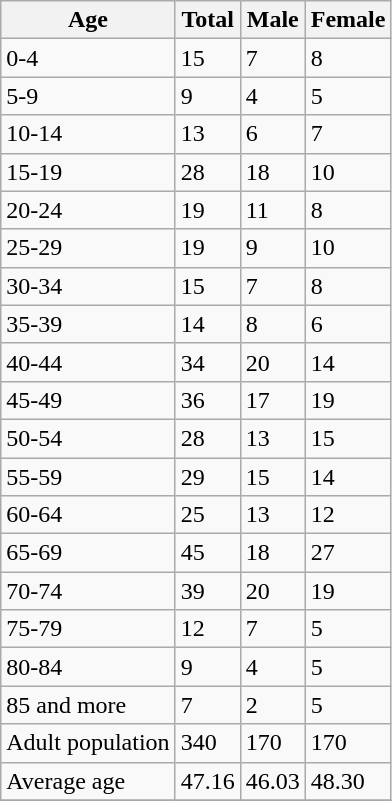<table class="wikitable sortable mw-collapsible mw-collapsed">
<tr>
<th>Age</th>
<th>Total</th>
<th>Male</th>
<th>Female</th>
</tr>
<tr>
<td>0-4</td>
<td>15</td>
<td>7</td>
<td>8</td>
</tr>
<tr>
<td>5-9</td>
<td>9</td>
<td>4</td>
<td>5</td>
</tr>
<tr>
<td>10-14</td>
<td>13</td>
<td>6</td>
<td>7</td>
</tr>
<tr>
<td>15-19</td>
<td>28</td>
<td>18</td>
<td>10</td>
</tr>
<tr>
<td>20-24</td>
<td>19</td>
<td>11</td>
<td>8</td>
</tr>
<tr>
<td>25-29</td>
<td>19</td>
<td>9</td>
<td>10</td>
</tr>
<tr>
<td>30-34</td>
<td>15</td>
<td>7</td>
<td>8</td>
</tr>
<tr>
<td>35-39</td>
<td>14</td>
<td>8</td>
<td>6</td>
</tr>
<tr>
<td>40-44</td>
<td>34</td>
<td>20</td>
<td>14</td>
</tr>
<tr>
<td>45-49</td>
<td>36</td>
<td>17</td>
<td>19</td>
</tr>
<tr>
<td>50-54</td>
<td>28</td>
<td>13</td>
<td>15</td>
</tr>
<tr>
<td>55-59</td>
<td>29</td>
<td>15</td>
<td>14</td>
</tr>
<tr>
<td>60-64</td>
<td>25</td>
<td>13</td>
<td>12</td>
</tr>
<tr>
<td>65-69</td>
<td>45</td>
<td>18</td>
<td>27</td>
</tr>
<tr>
<td>70-74</td>
<td>39</td>
<td>20</td>
<td>19</td>
</tr>
<tr>
<td>75-79</td>
<td>12</td>
<td>7</td>
<td>5</td>
</tr>
<tr>
<td>80-84</td>
<td>9</td>
<td>4</td>
<td>5</td>
</tr>
<tr>
<td>85 and more</td>
<td>7</td>
<td>2</td>
<td>5</td>
</tr>
<tr>
<td>Adult population</td>
<td>340</td>
<td>170</td>
<td>170</td>
</tr>
<tr>
<td>Average age</td>
<td>47.16</td>
<td>46.03</td>
<td>48.30</td>
</tr>
<tr>
</tr>
</table>
